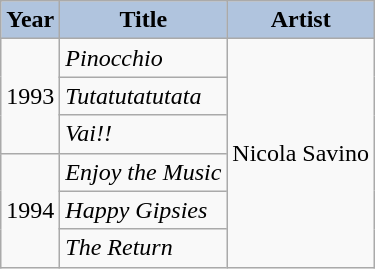<table class="wikitable">
<tr>
<th style="background:#B0C4DE;">Year</th>
<th style="background:#B0C4DE;">Title</th>
<th style="background:#B0C4DE;">Artist</th>
</tr>
<tr>
<td rowspan="3">1993</td>
<td><em>Pinocchio</em></td>
<td rowspan="6">Nicola Savino</td>
</tr>
<tr>
<td><em>Tutatutatutata</em></td>
</tr>
<tr>
<td><em>Vai!!</em></td>
</tr>
<tr>
<td rowspan="3">1994</td>
<td><em>Enjoy the Music</em></td>
</tr>
<tr>
<td><em>Happy Gipsies</em></td>
</tr>
<tr>
<td><em>The Return</em></td>
</tr>
</table>
